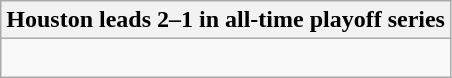<table class="wikitable collapsible collapsed">
<tr>
<th>Houston leads 2–1 in all-time playoff series</th>
</tr>
<tr>
<td><br>

</td>
</tr>
</table>
